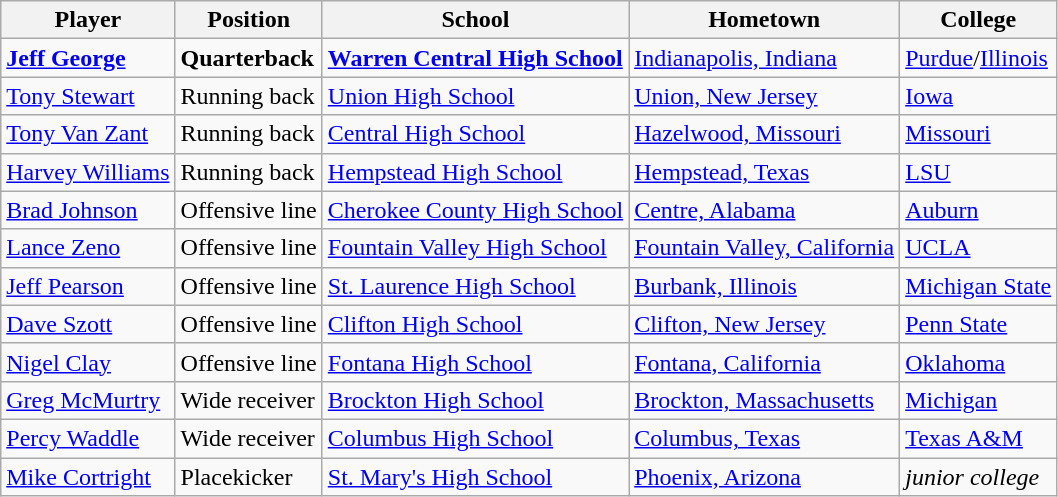<table class="wikitable">
<tr>
<th>Player</th>
<th>Position</th>
<th>School</th>
<th>Hometown</th>
<th>College</th>
</tr>
<tr>
<td><strong><a href='#'>Jeff George</a></strong></td>
<td><strong>Quarterback</strong></td>
<td><strong><a href='#'>Warren Central High School</a></strong></td>
<td><a href='#'>Indianapolis, Indiana</a></td>
<td><a href='#'>Purdue</a>/<a href='#'>Illinois</a></td>
</tr>
<tr>
<td><a href='#'>Tony Stewart</a></td>
<td>Running back</td>
<td><a href='#'>Union High School</a></td>
<td><a href='#'>Union, New Jersey</a></td>
<td><a href='#'>Iowa</a></td>
</tr>
<tr>
<td><a href='#'>Tony Van Zant</a></td>
<td>Running back</td>
<td><a href='#'>Central High School</a></td>
<td><a href='#'>Hazelwood, Missouri</a></td>
<td><a href='#'>Missouri</a></td>
</tr>
<tr>
<td><a href='#'>Harvey Williams</a></td>
<td>Running back</td>
<td><a href='#'>Hempstead High School</a></td>
<td><a href='#'>Hempstead, Texas</a></td>
<td><a href='#'>LSU</a></td>
</tr>
<tr>
<td><a href='#'>Brad Johnson</a></td>
<td>Offensive line</td>
<td><a href='#'>Cherokee County High School</a></td>
<td><a href='#'>Centre, Alabama</a></td>
<td><a href='#'>Auburn</a></td>
</tr>
<tr>
<td><a href='#'>Lance Zeno</a></td>
<td>Offensive line</td>
<td><a href='#'>Fountain Valley High School</a></td>
<td><a href='#'>Fountain Valley, California</a></td>
<td><a href='#'>UCLA</a></td>
</tr>
<tr>
<td><a href='#'>Jeff Pearson</a></td>
<td>Offensive line</td>
<td><a href='#'>St. Laurence High School</a></td>
<td><a href='#'>Burbank, Illinois</a></td>
<td><a href='#'>Michigan State</a></td>
</tr>
<tr>
<td><a href='#'>Dave Szott</a></td>
<td>Offensive line</td>
<td><a href='#'>Clifton High School</a></td>
<td><a href='#'>Clifton, New Jersey</a></td>
<td><a href='#'>Penn State</a></td>
</tr>
<tr>
<td><a href='#'>Nigel Clay</a></td>
<td>Offensive line</td>
<td><a href='#'>Fontana High School</a></td>
<td><a href='#'>Fontana, California</a></td>
<td><a href='#'>Oklahoma</a></td>
</tr>
<tr>
<td><a href='#'>Greg McMurtry</a></td>
<td>Wide receiver</td>
<td><a href='#'>Brockton High School</a></td>
<td><a href='#'>Brockton, Massachusetts</a></td>
<td><a href='#'>Michigan</a></td>
</tr>
<tr>
<td><a href='#'>Percy Waddle</a></td>
<td>Wide receiver</td>
<td><a href='#'>Columbus High School</a></td>
<td><a href='#'>Columbus, Texas</a></td>
<td><a href='#'>Texas A&M</a></td>
</tr>
<tr>
<td><a href='#'>Mike Cortright</a></td>
<td>Placekicker</td>
<td><a href='#'>St. Mary's High School</a></td>
<td><a href='#'>Phoenix, Arizona</a></td>
<td><em>junior college</em></td>
</tr>
</table>
